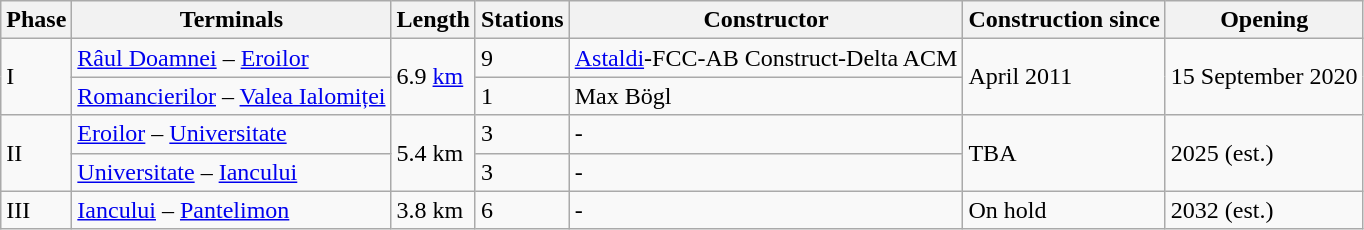<table class="wikitable">
<tr>
<th>Phase</th>
<th>Terminals</th>
<th>Length</th>
<th>Stations</th>
<th>Constructor</th>
<th>Construction since</th>
<th>Opening</th>
</tr>
<tr>
<td rowspan="2">I</td>
<td><a href='#'>Râul Doamnei</a> – <a href='#'>Eroilor</a></td>
<td rowspan="2">6.9 <a href='#'>km</a></td>
<td>9</td>
<td><a href='#'>Astaldi</a>-FCC-AB Construct-Delta ACM</td>
<td rowspan="2">April 2011</td>
<td rowspan="2">15 September 2020</td>
</tr>
<tr 1>
<td><a href='#'>Romancierilor</a> – <a href='#'>Valea Ialomiței</a></td>
<td>1</td>
<td>Max Bögl</td>
</tr>
<tr>
<td rowspan="2">II</td>
<td><a href='#'>Eroilor</a> – <a href='#'>Universitate</a></td>
<td rowspan="2">5.4 km</td>
<td>3</td>
<td>-</td>
<td rowspan="2">TBA</td>
<td rowspan="2">2025 (est.)</td>
</tr>
<tr>
<td><a href='#'>Universitate</a> – <a href='#'>Iancului</a></td>
<td>3</td>
<td>-</td>
</tr>
<tr>
<td>III</td>
<td><a href='#'>Iancului</a> – <a href='#'>Pantelimon</a></td>
<td>3.8 km</td>
<td>6</td>
<td>-</td>
<td>On hold</td>
<td>2032 (est.)</td>
</tr>
</table>
